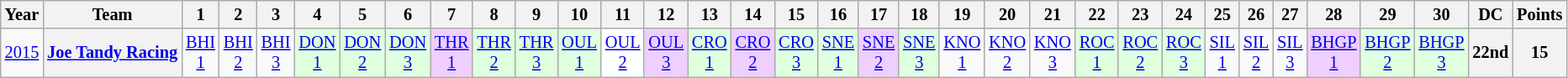<table class="wikitable" style="text-align:center; font-size:85%">
<tr>
<th>Year</th>
<th>Team</th>
<th>1</th>
<th>2</th>
<th>3</th>
<th>4</th>
<th>5</th>
<th>6</th>
<th>7</th>
<th>8</th>
<th>9</th>
<th>10</th>
<th>11</th>
<th>12</th>
<th>13</th>
<th>14</th>
<th>15</th>
<th>16</th>
<th>17</th>
<th>18</th>
<th>19</th>
<th>20</th>
<th>21</th>
<th>22</th>
<th>23</th>
<th>24</th>
<th>25</th>
<th>26</th>
<th>27</th>
<th>28</th>
<th>29</th>
<th>30</th>
<th>DC</th>
<th>Points</th>
</tr>
<tr>
<td><a href='#'>2015</a></td>
<th nowrap><a href='#'>Joe Tandy Racing</a></th>
<td style="background:#;"><a href='#'>BHI<br>1</a></td>
<td style="background:#;"><a href='#'>BHI<br>2</a></td>
<td style="background:#;"><a href='#'>BHI<br>3</a></td>
<td style="background:#DFFFDF;"><a href='#'>DON<br>1</a><br></td>
<td style="background:#DFFFDF;"><a href='#'>DON<br>2</a><br></td>
<td style="background:#DFFFDF;"><a href='#'>DON<br>3</a><br></td>
<td style="background:#EFCFFF;"><a href='#'>THR<br>1</a><br></td>
<td style="background:#DFFFDF;"><a href='#'>THR<br>2</a><br></td>
<td style="background:#DFFFDF;"><a href='#'>THR<br>3</a><br></td>
<td style="background:#DFFFDF;"><a href='#'>OUL<br>1</a><br></td>
<td style="background:#FFFFFF;"><a href='#'>OUL<br>2</a><br></td>
<td style="background:#EFCFFF;"><a href='#'>OUL<br>3</a><br></td>
<td style="background:#DFFFDF;"><a href='#'>CRO<br>1</a><br></td>
<td style="background:#EFCFFF;"><a href='#'>CRO<br>2</a><br></td>
<td style="background:#DFFFDF;"><a href='#'>CRO<br>3</a><br></td>
<td style="background:#DFFFDF;"><a href='#'>SNE<br>1</a><br></td>
<td style="background:#EFCFFF;"><a href='#'>SNE<br>2</a><br></td>
<td style="background:#DFFFDF;"><a href='#'>SNE<br>3</a><br></td>
<td style="background:#;"><a href='#'>KNO<br>1</a></td>
<td style="background:#;"><a href='#'>KNO<br>2</a></td>
<td style="background:#;"><a href='#'>KNO<br>3</a></td>
<td style="background:#DFFFDF;"><a href='#'>ROC<br>1</a><br></td>
<td style="background:#DFFFDF;"><a href='#'>ROC<br>2</a><br></td>
<td style="background:#DFFFDF;"><a href='#'>ROC<br>3</a><br></td>
<td style="background:#;"><a href='#'>SIL<br>1</a></td>
<td style="background:#;"><a href='#'>SIL<br>2</a></td>
<td style="background:#;"><a href='#'>SIL<br>3</a></td>
<td style="background:#EFCFFF;"><a href='#'>BHGP<br>1</a><br></td>
<td style="background:#DFFFDF;"><a href='#'>BHGP<br>2</a><br></td>
<td style="background:#DFFFDF;"><a href='#'>BHGP<br>3</a><br></td>
<th>22nd</th>
<th>15</th>
</tr>
</table>
